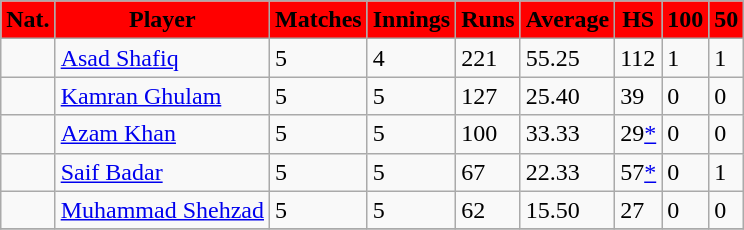<table class="wikitable sortable" style="font-size:100%">
<tr>
<th style="text-align:center; background:#FF0000; color:black;">Nat.</th>
<th style="text-align:center; background:#FF0000; color:black;">Player</th>
<th style="text-align:center; background:#FF0000; color:black;">Matches</th>
<th style="text-align:center; background:#FF0000; color:black;">Innings</th>
<th style="text-align:center; background:#FF0000; color:black;">Runs</th>
<th style="text-align:center; background:#FF0000; color:black;">Average</th>
<th style="text-align:center; background:#FF0000; color:black;">HS</th>
<th style="text-align:center; background:#FF0000; color:black;">100</th>
<th style="text-align:center; background:#FF0000; color:black;">50</th>
</tr>
<tr>
<td></td>
<td><a href='#'>Asad Shafiq</a></td>
<td>5</td>
<td>4</td>
<td>221</td>
<td>55.25</td>
<td>112</td>
<td>1</td>
<td>1</td>
</tr>
<tr>
<td></td>
<td><a href='#'>Kamran Ghulam</a></td>
<td>5</td>
<td>5</td>
<td>127</td>
<td>25.40</td>
<td>39</td>
<td>0</td>
<td>0</td>
</tr>
<tr>
<td></td>
<td><a href='#'>Azam Khan</a></td>
<td>5</td>
<td>5</td>
<td>100</td>
<td>33.33</td>
<td>29<a href='#'>*</a></td>
<td>0</td>
<td>0</td>
</tr>
<tr>
<td></td>
<td><a href='#'>Saif Badar</a></td>
<td>5</td>
<td>5</td>
<td>67</td>
<td>22.33</td>
<td>57<a href='#'>*</a></td>
<td>0</td>
<td>1</td>
</tr>
<tr>
<td></td>
<td><a href='#'>Muhammad Shehzad</a></td>
<td>5</td>
<td>5</td>
<td>62</td>
<td>15.50</td>
<td>27</td>
<td>0</td>
<td>0</td>
</tr>
<tr>
</tr>
</table>
